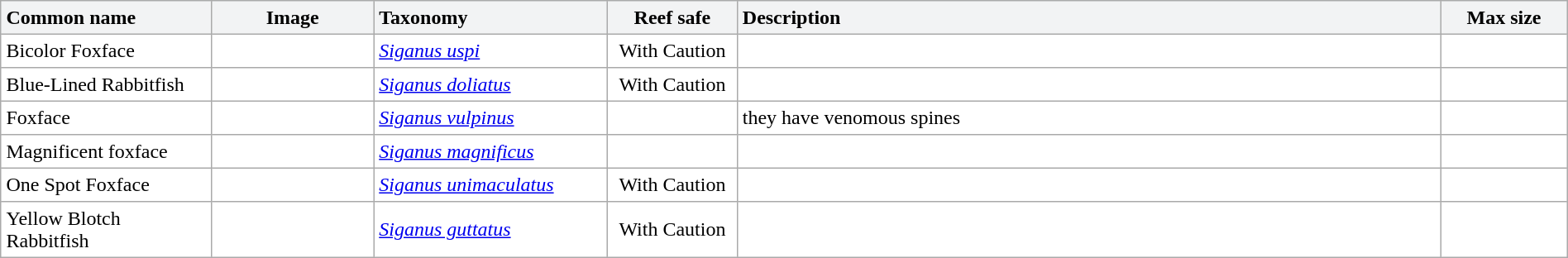<table class="sortable collapsible" cellpadding="4" width="100%" border="1" style="border:1px solid #aaa; border-collapse:collapse">
<tr>
<th align="left" style="background:#F2F3F4" width="170px">Common name</th>
<th style="background:#F2F3F4" width="130px" class="unsortable">Image</th>
<th align="left" style="background:#F2F3F4" width="190px">Taxonomy</th>
<th style="background:#F2F3F4" width="100px">Reef safe</th>
<th align="left" style="background:#F2F3F4" width="610px" class="unsortable">Description</th>
<th style="background:#F2F3F4" width="100px">Max size</th>
</tr>
<tr>
<td>Bicolor Foxface</td>
<td></td>
<td><em><a href='#'>Siganus uspi</a></em></td>
<td align="center">With Caution</td>
<td></td>
<td align="center"></td>
</tr>
<tr>
<td>Blue-Lined Rabbitfish</td>
<td></td>
<td><em><a href='#'>Siganus doliatus</a></em></td>
<td align="center">With Caution</td>
<td></td>
<td align="center"></td>
</tr>
<tr>
<td>Foxface</td>
<td></td>
<td><em><a href='#'>Siganus vulpinus</a></em></td>
<td></td>
<td>they have venomous spines</td>
<td align="center"></td>
</tr>
<tr>
<td>Magnificent foxface</td>
<td></td>
<td><em><a href='#'>Siganus magnificus</a></em></td>
<td></td>
<td></td>
<td align="center"></td>
</tr>
<tr>
<td>One Spot Foxface</td>
<td></td>
<td><em><a href='#'>Siganus unimaculatus</a></em></td>
<td align="center">With Caution</td>
<td></td>
<td align="center"></td>
</tr>
<tr>
<td>Yellow Blotch Rabbitfish</td>
<td></td>
<td><em><a href='#'>Siganus guttatus</a></em></td>
<td align="center">With Caution</td>
<td></td>
<td align="center"></td>
</tr>
</table>
